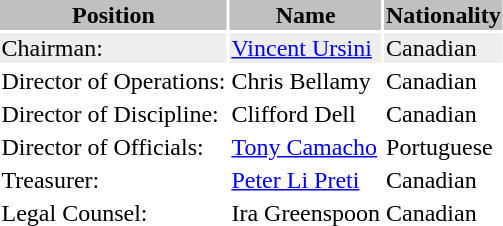<table class="toccolours">
<tr>
<th style="background:silver;">Position</th>
<th style="background:silver;">Name</th>
<th style="background:silver;">Nationality</th>
</tr>
<tr style="background:#eee;">
<td>Chairman:</td>
<td><a href='#'>Vincent Ursini</a></td>
<td> Canadian</td>
</tr>
<tr>
<td>Director of Operations:</td>
<td>Chris Bellamy</td>
<td> Canadian</td>
</tr>
<tr>
<td>Director of Discipline:</td>
<td>Clifford Dell</td>
<td> Canadian</td>
</tr>
<tr>
<td>Director of Officials:</td>
<td><a href='#'>Tony Camacho</a></td>
<td> Portuguese</td>
</tr>
<tr>
<td>Treasurer:</td>
<td><a href='#'>Peter Li Preti</a></td>
<td> Canadian</td>
</tr>
<tr>
<td>Legal Counsel:</td>
<td>Ira Greenspoon</td>
<td> Canadian</td>
</tr>
</table>
